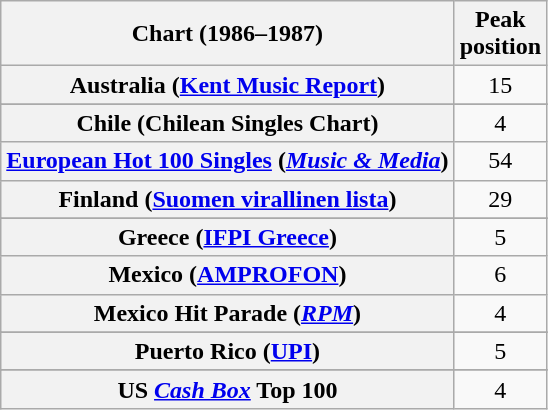<table class="wikitable sortable plainrowheaders" style="text-align:center">
<tr>
<th scope="col">Chart (1986–1987)</th>
<th scope="col">Peak<br>position</th>
</tr>
<tr>
<th scope="row">Australia (<a href='#'>Kent Music Report</a>)</th>
<td>15</td>
</tr>
<tr>
</tr>
<tr>
<th scope="row">Chile (Chilean Singles Chart)</th>
<td>4</td>
</tr>
<tr>
<th scope="row"><a href='#'>European Hot 100 Singles</a> (<em><a href='#'>Music & Media</a></em>)</th>
<td>54</td>
</tr>
<tr>
<th scope="row">Finland (<a href='#'>Suomen virallinen lista</a>)</th>
<td>29</td>
</tr>
<tr>
</tr>
<tr>
<th scope="row">Greece (<a href='#'>IFPI Greece</a>)</th>
<td>5</td>
</tr>
<tr>
<th scope="row">Mexico (<a href='#'>AMPROFON</a>)</th>
<td>6</td>
</tr>
<tr>
<th scope="row">Mexico Hit Parade (<a href='#'><em>RPM</em></a>)</th>
<td>4</td>
</tr>
<tr>
</tr>
<tr>
<th scope="row">Puerto Rico (<a href='#'>UPI</a>)</th>
<td>5</td>
</tr>
<tr>
</tr>
<tr>
</tr>
<tr>
</tr>
<tr>
</tr>
<tr>
<th scope="row">US <a href='#'><em>Cash Box</em></a> Top 100</th>
<td>4</td>
</tr>
</table>
